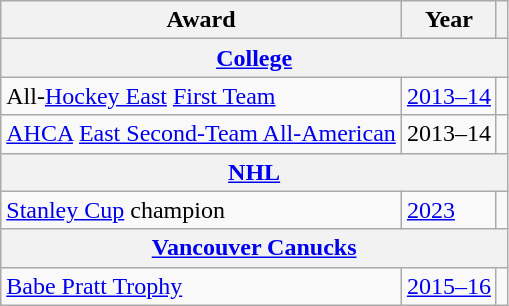<table class="wikitable">
<tr>
<th>Award</th>
<th>Year</th>
<th></th>
</tr>
<tr>
<th colspan="3"><a href='#'>College</a></th>
</tr>
<tr>
<td>All-<a href='#'>Hockey East</a> <a href='#'>First Team</a></td>
<td><a href='#'>2013–14</a></td>
<td></td>
</tr>
<tr>
<td><a href='#'>AHCA</a> <a href='#'>East Second-Team All-American</a></td>
<td>2013–14</td>
<td></td>
</tr>
<tr>
<th colspan="3"><a href='#'>NHL</a></th>
</tr>
<tr>
<td><a href='#'>Stanley Cup</a> champion</td>
<td><a href='#'>2023</a></td>
<td></td>
</tr>
<tr>
<th colspan="3"><a href='#'>Vancouver Canucks</a></th>
</tr>
<tr>
<td><a href='#'>Babe Pratt Trophy</a></td>
<td><a href='#'>2015–16</a></td>
<td></td>
</tr>
</table>
